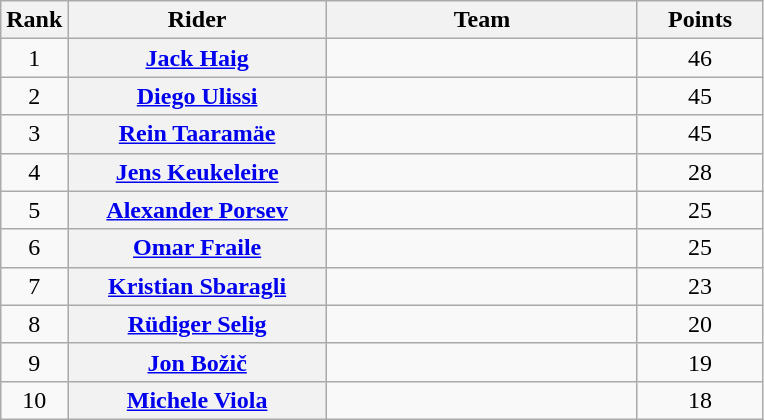<table class="wikitable plainrowheaders">
<tr>
<th>Rank</th>
<th>Rider</th>
<th>Team</th>
<th>Points</th>
</tr>
<tr>
<td style="text-align:center;">1</td>
<th scope="row" width=165px> <a href='#'>Jack Haig</a> </th>
<td width=200px></td>
<td width=76px style="text-align:center;">46</td>
</tr>
<tr>
<td style="text-align:center;">2</td>
<th scope="row"> <a href='#'>Diego Ulissi</a></th>
<td></td>
<td style="text-align:center;">45</td>
</tr>
<tr>
<td style="text-align:center;">3</td>
<th scope="row"> <a href='#'>Rein Taaramäe</a> </th>
<td></td>
<td style="text-align:center;">45</td>
</tr>
<tr>
<td style="text-align:center;">4</td>
<th scope="row"> <a href='#'>Jens Keukeleire</a></th>
<td></td>
<td style="text-align:center;">28</td>
</tr>
<tr>
<td style="text-align:center;">5</td>
<th scope="row"> <a href='#'>Alexander Porsev</a></th>
<td></td>
<td style="text-align:center;">25</td>
</tr>
<tr>
<td style="text-align:center;">6</td>
<th scope="row"> <a href='#'>Omar Fraile</a></th>
<td></td>
<td style="text-align:center;">25</td>
</tr>
<tr>
<td style="text-align:center;">7</td>
<th scope="row"> <a href='#'>Kristian Sbaragli</a></th>
<td></td>
<td style="text-align:center;">23</td>
</tr>
<tr>
<td style="text-align:center;">8</td>
<th scope="row"> <a href='#'>Rüdiger Selig</a></th>
<td></td>
<td style="text-align:center;">20</td>
</tr>
<tr>
<td style="text-align:center;">9</td>
<th scope="row"> <a href='#'>Jon Božič</a></th>
<td></td>
<td style="text-align:center;">19</td>
</tr>
<tr>
<td style="text-align:center;">10</td>
<th scope="row"> <a href='#'>Michele Viola</a></th>
<td></td>
<td style="text-align:center;">18</td>
</tr>
</table>
